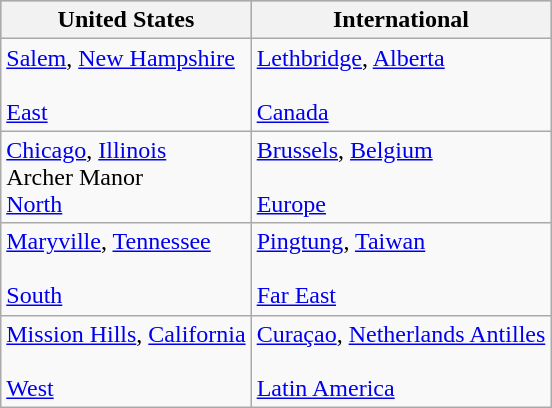<table class="wikitable">
<tr style="background:#bebebe;">
<th>United States</th>
<th>International</th>
</tr>
<tr>
<td> <a href='#'>Salem</a>, <a href='#'>New Hampshire</a><br><br><a href='#'>East</a></td>
<td> <a href='#'>Lethbridge</a>, <a href='#'>Alberta</a><br><br><a href='#'>Canada</a></td>
</tr>
<tr>
<td> <a href='#'>Chicago</a>, <a href='#'>Illinois</a><br>Archer Manor<br><a href='#'>North</a></td>
<td> <a href='#'>Brussels</a>, <a href='#'>Belgium</a> <br><br><a href='#'>Europe</a></td>
</tr>
<tr>
<td> <a href='#'>Maryville</a>, <a href='#'>Tennessee</a><br><br><a href='#'>South</a></td>
<td> <a href='#'>Pingtung</a>, <a href='#'>Taiwan</a><br><br><a href='#'>Far East</a></td>
</tr>
<tr>
<td> <a href='#'>Mission Hills</a>, <a href='#'>California</a><br><br><a href='#'>West</a></td>
<td> <a href='#'>Curaçao</a>, <a href='#'>Netherlands Antilles</a><br><br><a href='#'>Latin America</a></td>
</tr>
</table>
